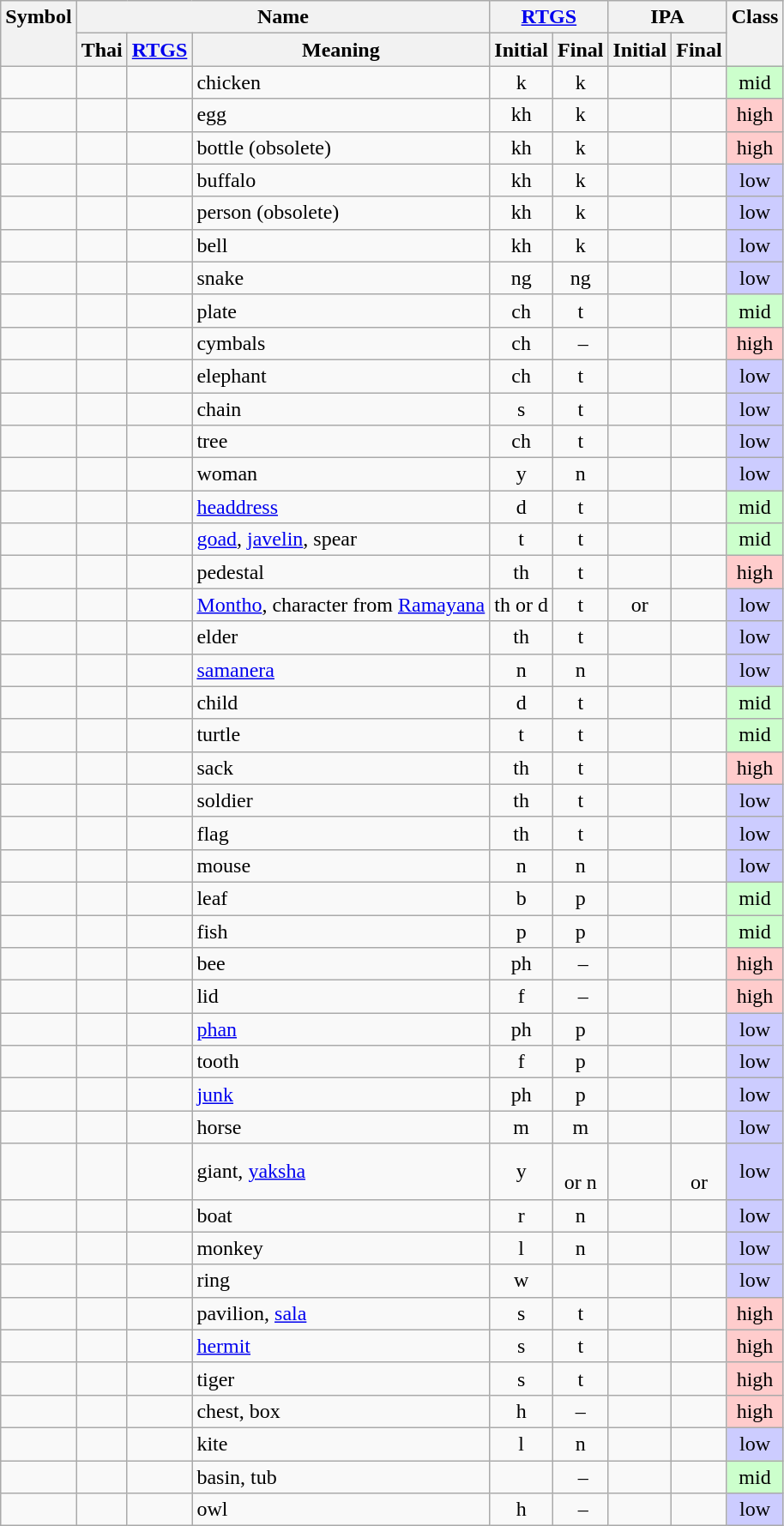<table class="wikitable sortable" style="text-align: center;">
<tr valign="top">
<th rowspan="2">Symbol</th>
<th colspan="3">Name</th>
<th colspan="2"><a href='#'>RTGS</a></th>
<th colspan="2">IPA</th>
<th rowspan="2">Class</th>
</tr>
<tr>
<th>Thai</th>
<th><a href='#'>RTGS</a></th>
<th>Meaning</th>
<th>Initial</th>
<th>Final</th>
<th>Initial</th>
<th>Final</th>
</tr>
<tr>
<td style="font-size: 150%"></td>
<td style="text-align: left"></td>
<td style="text-align: left"></td>
<td style="text-align: left">chicken</td>
<td>k</td>
<td>k</td>
<td></td>
<td></td>
<td style="background: #cfc">mid</td>
</tr>
<tr>
<td style="font-size: 150%"></td>
<td style="text-align: left"></td>
<td style="text-align: left"></td>
<td style="text-align: left">egg</td>
<td>kh</td>
<td>k</td>
<td></td>
<td></td>
<td style="background: #fcc">high</td>
</tr>
<tr>
<td style="font-size: 150%"></td>
<td style="text-align: left"></td>
<td style="text-align: left"></td>
<td style="text-align: left">bottle (obsolete)</td>
<td>kh</td>
<td>k</td>
<td></td>
<td></td>
<td style="background: #fcc">high</td>
</tr>
<tr>
<td style="font-size: 150%"></td>
<td style="text-align: left"></td>
<td style="text-align: left"></td>
<td style="text-align: left">buffalo</td>
<td>kh</td>
<td>k</td>
<td></td>
<td></td>
<td style="background: #ccf">low</td>
</tr>
<tr>
<td style="font-size: 150%"></td>
<td style="text-align: left"></td>
<td style="text-align: left"></td>
<td style="text-align: left">person (obsolete)</td>
<td>kh</td>
<td>k</td>
<td></td>
<td></td>
<td style="background: #ccf">low</td>
</tr>
<tr>
<td style="font-size: 150%"></td>
<td style="text-align: left"></td>
<td style="text-align: left"></td>
<td style="text-align: left">bell</td>
<td>kh</td>
<td>k</td>
<td></td>
<td></td>
<td style="background: #ccf">low</td>
</tr>
<tr>
<td style="font-size: 150%"></td>
<td style="text-align: left"></td>
<td style="text-align: left"></td>
<td style="text-align: left">snake</td>
<td>ng</td>
<td>ng</td>
<td></td>
<td></td>
<td style="background: #ccf">low</td>
</tr>
<tr>
<td style="font-size: 150%"></td>
<td style="text-align: left"></td>
<td style="text-align: left"></td>
<td style="text-align: left">plate</td>
<td>ch</td>
<td>t</td>
<td></td>
<td></td>
<td style="background: #cfc">mid</td>
</tr>
<tr>
<td style="font-size: 150%"></td>
<td style="text-align: left"></td>
<td style="text-align: left"></td>
<td style="text-align: left">cymbals</td>
<td>ch</td>
<td> –</td>
<td></td>
<td></td>
<td style="background: #fcc">high</td>
</tr>
<tr>
<td style="font-size: 150%"></td>
<td style="text-align: left"></td>
<td style="text-align: left"></td>
<td style="text-align: left">elephant</td>
<td>ch</td>
<td>t</td>
<td></td>
<td></td>
<td style="background: #ccf">low</td>
</tr>
<tr>
<td style="font-size: 150%"></td>
<td style="text-align: left"></td>
<td style="text-align: left"></td>
<td style="text-align: left">chain</td>
<td>s</td>
<td>t</td>
<td></td>
<td></td>
<td style="background: #ccf">low</td>
</tr>
<tr>
<td style="font-size: 150%"></td>
<td style="text-align: left"></td>
<td style="text-align: left"></td>
<td style="text-align: left">tree</td>
<td>ch</td>
<td>t</td>
<td></td>
<td></td>
<td style="background: #ccf">low</td>
</tr>
<tr>
<td style="font-size: 150%"></td>
<td style="text-align: left"></td>
<td style="text-align: left"></td>
<td style="text-align: left">woman</td>
<td>y</td>
<td>n</td>
<td></td>
<td></td>
<td style="background: #ccf">low</td>
</tr>
<tr>
<td style="font-size: 150%"></td>
<td style="text-align: left"></td>
<td style="text-align: left"></td>
<td style="text-align: left"><a href='#'>headdress</a></td>
<td>d</td>
<td>t</td>
<td></td>
<td></td>
<td style="background: #cfc">mid</td>
</tr>
<tr>
<td style="font-size: 150%"></td>
<td style="text-align: left"></td>
<td style="text-align: left"></td>
<td style="text-align: left"><a href='#'>goad</a>, <a href='#'>javelin</a>, spear</td>
<td>t</td>
<td>t</td>
<td></td>
<td></td>
<td style="background: #cfc">mid</td>
</tr>
<tr>
<td style="font-size: 150%"></td>
<td style="text-align: left"></td>
<td style="text-align: left"></td>
<td style="text-align: left">pedestal</td>
<td>th</td>
<td>t</td>
<td></td>
<td></td>
<td style="background: #fcc">high</td>
</tr>
<tr>
<td style="font-size: 150%"></td>
<td style="text-align: left"></td>
<td style="text-align: left"></td>
<td style="text-align: left"><a href='#'>Montho</a>, character from <a href='#'>Ramayana</a></td>
<td>th or d</td>
<td>t</td>
<td> or </td>
<td></td>
<td style="background: #ccf">low</td>
</tr>
<tr>
<td style="font-size: 150%"></td>
<td style="text-align: left"></td>
<td style="text-align: left"></td>
<td style="text-align: left">elder</td>
<td>th</td>
<td>t</td>
<td></td>
<td></td>
<td style="background: #ccf">low</td>
</tr>
<tr>
<td style="font-size: 150%"></td>
<td style="text-align: left"></td>
<td style="text-align: left"></td>
<td style="text-align: left"><a href='#'>samanera</a></td>
<td>n</td>
<td>n</td>
<td></td>
<td></td>
<td style="background: #ccf">low</td>
</tr>
<tr>
<td style="font-size: 150%"></td>
<td style="text-align: left"></td>
<td style="text-align: left"></td>
<td style="text-align: left">child</td>
<td>d</td>
<td>t</td>
<td></td>
<td></td>
<td style="background: #cfc">mid</td>
</tr>
<tr>
<td style="font-size: 150%"></td>
<td style="text-align: left"></td>
<td style="text-align: left"></td>
<td style="text-align: left">turtle</td>
<td>t</td>
<td>t</td>
<td></td>
<td></td>
<td style="background: #cfc">mid</td>
</tr>
<tr>
<td style="font-size: 150%"></td>
<td style="text-align: left"></td>
<td style="text-align: left"></td>
<td style="text-align: left">sack</td>
<td>th</td>
<td>t</td>
<td></td>
<td></td>
<td style="background: #fcc">high</td>
</tr>
<tr>
<td style="font-size: 150%"></td>
<td style="text-align: left"></td>
<td style="text-align: left"></td>
<td style="text-align: left">soldier</td>
<td>th</td>
<td>t</td>
<td></td>
<td></td>
<td style="background: #ccf">low</td>
</tr>
<tr>
<td style="font-size: 150%"></td>
<td style="text-align: left"></td>
<td style="text-align: left"></td>
<td style="text-align: left">flag</td>
<td>th</td>
<td>t</td>
<td></td>
<td></td>
<td style="background: #ccf">low</td>
</tr>
<tr>
<td style="font-size: 150%"></td>
<td style="text-align: left"></td>
<td style="text-align: left"></td>
<td style="text-align: left">mouse</td>
<td>n</td>
<td>n</td>
<td></td>
<td></td>
<td style="background: #ccf">low</td>
</tr>
<tr>
<td style="font-size: 150%"></td>
<td style="text-align: left"></td>
<td style="text-align: left"></td>
<td style="text-align: left">leaf</td>
<td>b</td>
<td>p</td>
<td></td>
<td></td>
<td style="background: #cfc">mid</td>
</tr>
<tr>
<td style="font-size: 150%"></td>
<td style="text-align: left"></td>
<td style="text-align: left"></td>
<td style="text-align: left">fish</td>
<td>p</td>
<td>p</td>
<td></td>
<td></td>
<td style="background: #cfc">mid</td>
</tr>
<tr>
<td style="font-size: 150%"></td>
<td style="text-align: left"></td>
<td style="text-align: left"></td>
<td style="text-align: left">bee</td>
<td>ph</td>
<td> –</td>
<td></td>
<td></td>
<td style="background: #fcc">high</td>
</tr>
<tr>
<td style="font-size: 150%"></td>
<td style="text-align: left"></td>
<td style="text-align: left"></td>
<td style="text-align: left">lid</td>
<td>f</td>
<td> –</td>
<td></td>
<td></td>
<td style="background: #fcc">high</td>
</tr>
<tr>
<td style="font-size: 150%"></td>
<td style="text-align: left"></td>
<td style="text-align: left"></td>
<td style="text-align: left"><a href='#'>phan</a></td>
<td>ph</td>
<td>p</td>
<td></td>
<td></td>
<td style="background: #ccf">low</td>
</tr>
<tr>
<td style="font-size: 150%"></td>
<td style="text-align: left"></td>
<td style="text-align: left"></td>
<td style="text-align: left">tooth</td>
<td>f</td>
<td>p</td>
<td></td>
<td></td>
<td style="background: #ccf">low</td>
</tr>
<tr>
<td style="font-size: 150%"></td>
<td style="text-align: left"></td>
<td style="text-align: left"></td>
<td style="text-align: left"><a href='#'>junk</a></td>
<td>ph</td>
<td>p</td>
<td></td>
<td></td>
<td style="background: #ccf">low</td>
</tr>
<tr>
<td style="font-size: 150%"></td>
<td style="text-align: left"></td>
<td style="text-align: left"></td>
<td style="text-align: left">horse</td>
<td>m</td>
<td>m</td>
<td></td>
<td></td>
<td style="background: #ccf">low</td>
</tr>
<tr>
<td style="font-size: 150%"></td>
<td style="text-align: left"></td>
<td style="text-align: left"></td>
<td style="text-align: left">giant, <a href='#'>yaksha</a></td>
<td>y</td>
<td> <br> or n</td>
<td></td>
<td> <br> or </td>
<td style="background: #ccf">low</td>
</tr>
<tr>
<td style="font-size: 150%"></td>
<td style="text-align: left"></td>
<td style="text-align: left"></td>
<td style="text-align: left">boat</td>
<td>r</td>
<td>n</td>
<td></td>
<td></td>
<td style="background: #ccf">low</td>
</tr>
<tr>
<td style="font-size: 150%"></td>
<td style="text-align: left"></td>
<td style="text-align: left"></td>
<td style="text-align: left">monkey</td>
<td>l</td>
<td>n</td>
<td></td>
<td></td>
<td style="background: #ccf">low</td>
</tr>
<tr>
<td style="font-size: 150%"></td>
<td style="text-align: left"></td>
<td style="text-align: left"></td>
<td style="text-align: left">ring</td>
<td>w</td>
<td></td>
<td></td>
<td></td>
<td style="background: #ccf">low</td>
</tr>
<tr>
<td style="font-size: 150%"></td>
<td style="text-align: left"></td>
<td style="text-align: left"></td>
<td style="text-align: left">pavilion, <a href='#'>sala</a></td>
<td>s</td>
<td>t</td>
<td></td>
<td></td>
<td style="background: #fcc">high</td>
</tr>
<tr>
<td style="font-size: 150%"></td>
<td style="text-align: left"></td>
<td style="text-align: left"></td>
<td style="text-align: left"><a href='#'>hermit</a></td>
<td>s</td>
<td>t</td>
<td></td>
<td></td>
<td style="background: #fcc">high</td>
</tr>
<tr>
<td style="font-size: 150%"></td>
<td style="text-align: left"></td>
<td style="text-align: left"></td>
<td style="text-align: left">tiger</td>
<td>s</td>
<td>t</td>
<td></td>
<td></td>
<td style="background: #fcc">high</td>
</tr>
<tr>
<td style="font-size: 150%"></td>
<td style="text-align: left"></td>
<td style="text-align: left"></td>
<td style="text-align: left">chest, box</td>
<td>h</td>
<td>–</td>
<td></td>
<td></td>
<td style="background: #fcc">high</td>
</tr>
<tr>
<td style="font-size: 150%"></td>
<td style="text-align: left"></td>
<td style="text-align: left"></td>
<td style="text-align: left">kite</td>
<td>l</td>
<td>n</td>
<td></td>
<td></td>
<td style="background: #ccf">low</td>
</tr>
<tr>
<td style="font-size: 150%"></td>
<td style="text-align: left"></td>
<td style="text-align: left"></td>
<td style="text-align: left">basin, tub</td>
<td></td>
<td> –</td>
<td></td>
<td></td>
<td style="background: #cfc">mid</td>
</tr>
<tr>
<td style="font-size: 150%"></td>
<td style="text-align: left"></td>
<td style="text-align: left"></td>
<td style="text-align: left">owl</td>
<td>h</td>
<td> –</td>
<td></td>
<td></td>
<td style="background: #ccf">low</td>
</tr>
</table>
